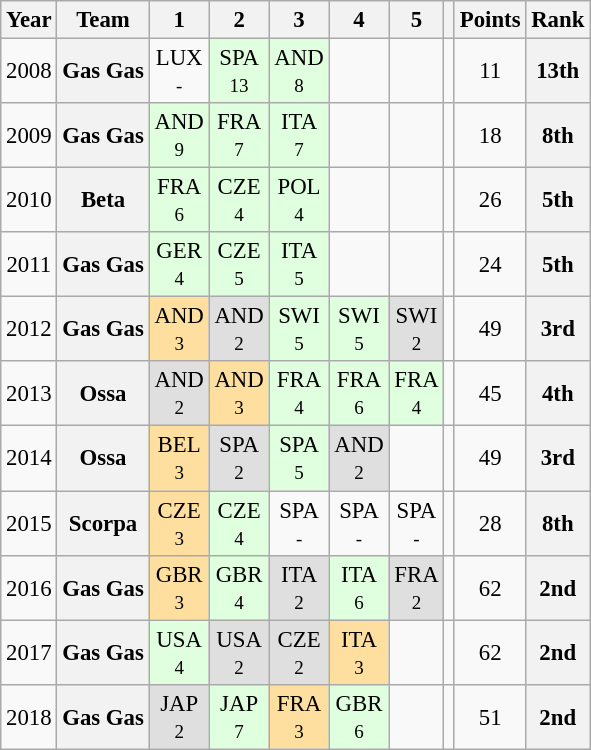<table class="wikitable" style="text-align:center; font-size:95%">
<tr>
<th>Year</th>
<th>Team</th>
<th>1</th>
<th>2</th>
<th>3</th>
<th>4</th>
<th>5</th>
<th></th>
<th>Points</th>
<th>Rank</th>
</tr>
<tr>
<td>2008</td>
<th>Gas Gas</th>
<td>LUX<br><small>-</small></td>
<td style="background:#DFFFDF;">SPA<br><small>13</small></td>
<td style="background:#DFFFDF;">AND<br><small>8</small></td>
<td></td>
<td></td>
<td></td>
<td>11</td>
<th>13th</th>
</tr>
<tr>
<td>2009</td>
<th>Gas Gas</th>
<td style="background:#DFFFDF;">AND<br><small>9</small></td>
<td style="background:#DFFFDF;">FRA<br><small>7</small></td>
<td style="background:#DFFFDF;">ITA<br><small>7</small></td>
<td></td>
<td></td>
<td></td>
<td>18</td>
<th>8th</th>
</tr>
<tr>
<td>2010</td>
<th>Beta</th>
<td style="background:#DFFFDF;">FRA<br><small>6</small></td>
<td style="background:#DFFFDF;">CZE<br><small>4</small></td>
<td style="background:#DFFFDF;">POL<br><small>4</small></td>
<td></td>
<td></td>
<td></td>
<td>26</td>
<th>5th</th>
</tr>
<tr>
<td>2011</td>
<th>Gas Gas</th>
<td style="background:#DFFFDF;">GER<br><small>4</small></td>
<td style="background:#DFFFDF;">CZE<br><small>5</small></td>
<td style="background:#DFFFDF;">ITA<br><small>5</small></td>
<td></td>
<td></td>
<td></td>
<td>24</td>
<th>5th</th>
</tr>
<tr>
<td>2012</td>
<th>Gas Gas</th>
<td style="background:#FFDF9F;">AND<br><small>3</small></td>
<td style="background:#DFDFDF;">AND<br><small>2</small></td>
<td style="background:#DFFFDF;">SWI<br><small>5</small></td>
<td style="background:#DFFFDF;">SWI<br><small>5</small></td>
<td style="background:#DFDFDF;">SWI<br><small>2</small></td>
<td></td>
<td>49</td>
<th>3rd</th>
</tr>
<tr>
<td>2013</td>
<th>Ossa</th>
<td style="background:#DFDFDF;">AND<br><small>2</small></td>
<td style="background:#FFDF9F;">AND<br><small>3</small></td>
<td style="background:#DFFFDF;">FRA<br><small>4</small></td>
<td style="background:#DFFFDF;">FRA<br><small>6</small></td>
<td style="background:#DFFFDF;">FRA<br><small>4</small></td>
<td></td>
<td>45</td>
<th>4th</th>
</tr>
<tr>
<td>2014</td>
<th>Ossa</th>
<td style="background:#FFDF9F;">BEL<br><small>3</small></td>
<td style="background:#DFDFDF;">SPA<br><small>2</small></td>
<td style="background:#DFFFDF;">SPA<br><small>5</small></td>
<td style="background:#DFDFDF;">AND<br><small>2</small></td>
<td></td>
<td></td>
<td>49</td>
<th>3rd</th>
</tr>
<tr>
<td>2015</td>
<th>Scorpa</th>
<td style="background:#FFDF9F;">CZE<br><small>3</small></td>
<td style="background:#DFFFDF;">CZE<br><small>4</small></td>
<td>SPA<br><small>-</small></td>
<td>SPA<br><small>-</small></td>
<td>SPA<br><small>-</small></td>
<td></td>
<td>28</td>
<th>8th</th>
</tr>
<tr>
<td>2016</td>
<th>Gas Gas</th>
<td style="background:#FFDF9F;">GBR<br><small>3</small></td>
<td style="background:#DFFFDF;">GBR<br><small>4</small></td>
<td style="background:#DFDFDF;">ITA<br><small>2</small></td>
<td style="background:#DFFFDF;">ITA<br><small>6</small></td>
<td style="background:#DFDFDF;">FRA<br><small>2</small></td>
<td></td>
<td>62</td>
<th>2nd</th>
</tr>
<tr>
<td>2017</td>
<th>Gas Gas</th>
<td style="background:#DFFFDF;">USA<br><small>4</small></td>
<td style="background:#DFDFDF;">USA<br><small>2</small></td>
<td style="background:#DFDFDF;">CZE<br><small>2</small></td>
<td style="background:#FFDF9F;">ITA<br><small>3</small></td>
<td></td>
<td></td>
<td>62</td>
<th>2nd</th>
</tr>
<tr>
<td>2018</td>
<th>Gas Gas</th>
<td style="background:#DFDFDF;">JAP<br><small>2</small></td>
<td style="background:#DFFFDF;">JAP<br><small>7</small></td>
<td style="background:#FFDF9F;">FRA<br><small>3</small></td>
<td style="background:#DFFFDF;">GBR<br><small>6</small></td>
<td></td>
<td></td>
<td>51</td>
<th>2nd</th>
</tr>
</table>
